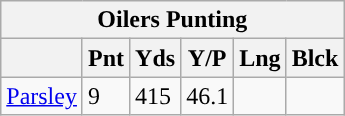<table class="wikitable">
<tr>
<th colspan="6">Oilers Punting</th>
</tr>
<tr>
<th></th>
<th>Pnt</th>
<th>Yds</th>
<th>Y/P</th>
<th>Lng</th>
<th>Blck</th>
</tr>
<tr>
<td><a href='#'>Parsley</a></td>
<td>9</td>
<td>415</td>
<td>46.1</td>
<td></td>
<td></td>
</tr>
</table>
